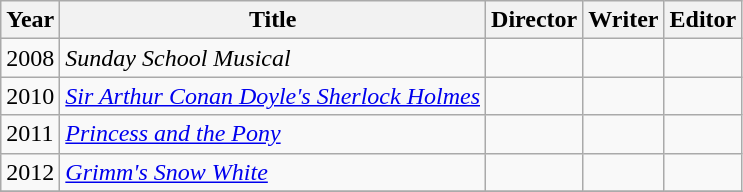<table class="wikitable">
<tr>
<th>Year</th>
<th>Title</th>
<th>Director</th>
<th>Writer</th>
<th>Editor</th>
</tr>
<tr>
<td>2008</td>
<td><em>Sunday School Musical</em></td>
<td></td>
<td></td>
<td></td>
</tr>
<tr>
<td>2010</td>
<td><em><a href='#'>Sir Arthur Conan Doyle's Sherlock Holmes</a></em></td>
<td></td>
<td></td>
<td></td>
</tr>
<tr>
<td>2011</td>
<td><em><a href='#'>Princess and the Pony</a></em></td>
<td></td>
<td></td>
<td></td>
</tr>
<tr>
<td>2012</td>
<td><em><a href='#'>Grimm's Snow White</a></em></td>
<td></td>
<td></td>
<td></td>
</tr>
<tr>
</tr>
</table>
